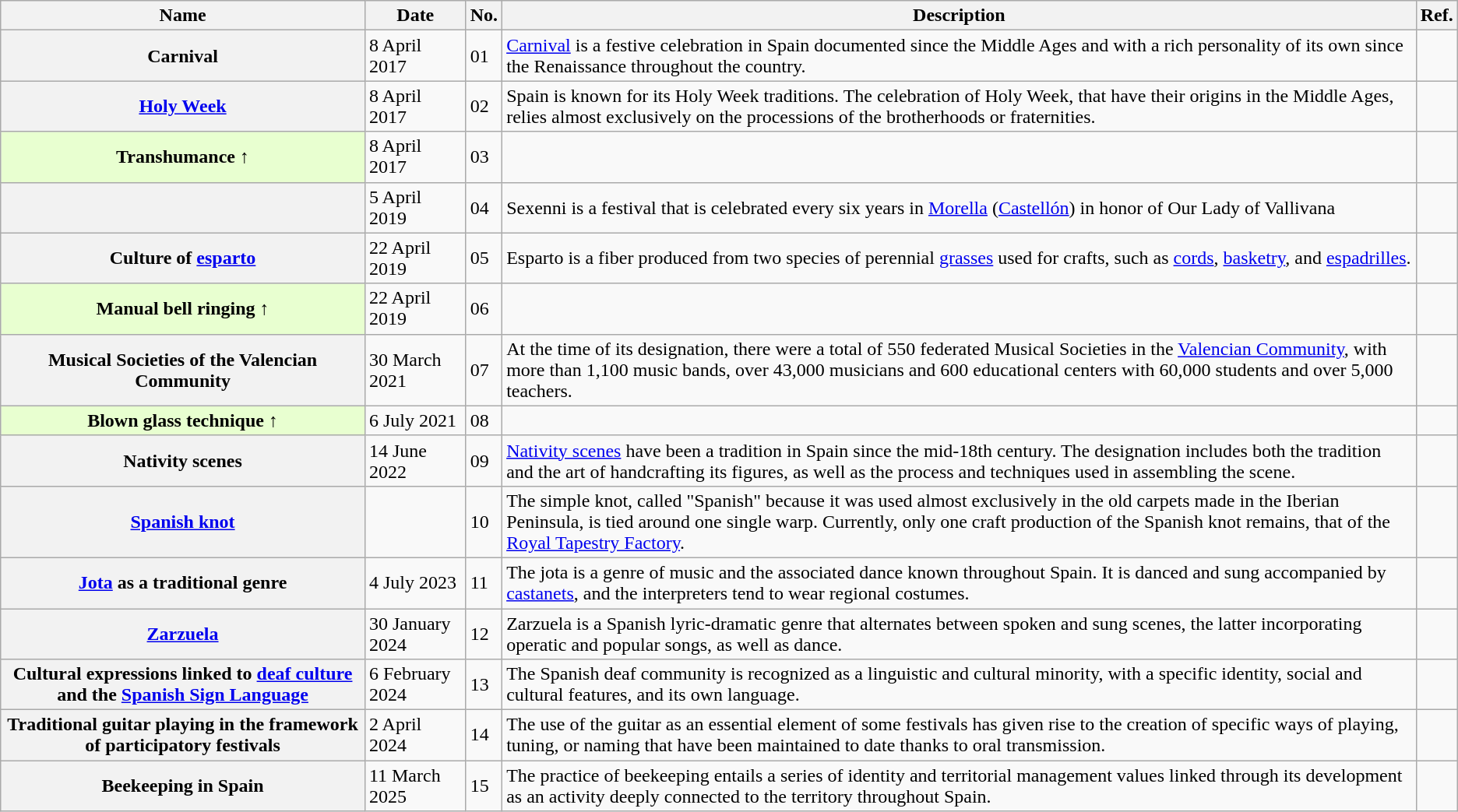<table class="wikitable sortable plainrowheaders">
<tr>
<th style="width:25%">Name</th>
<th>Date</th>
<th>No.</th>
<th class="unsortable">Description</th>
<th class="unsortable">Ref.</th>
</tr>
<tr>
<th scope="row">Carnival</th>
<td>8 April 2017</td>
<td>01</td>
<td><a href='#'>Carnival</a> is a festive celebration in Spain documented since the Middle Ages and with a rich personality of its own since the Renaissance throughout the country.</td>
<td></td>
</tr>
<tr>
<th scope="row"><a href='#'>Holy Week</a></th>
<td>8 April 2017</td>
<td>02</td>
<td>Spain is known for its Holy Week traditions. The celebration of Holy Week, that have their origins in the Middle Ages, relies almost exclusively on the processions of the brotherhoods or fraternities.</td>
<td></td>
</tr>
<tr>
<th scope="row" style="background:#E8FFD0;">Transhumance ↑</th>
<td>8 April 2017</td>
<td>03</td>
<td></td>
<td></td>
</tr>
<tr>
<th scope="row"></th>
<td>5 April 2019</td>
<td>04</td>
<td>Sexenni is a festival that is celebrated every six years in <a href='#'>Morella</a> (<a href='#'>Castellón</a>) in honor of Our Lady of Vallivana</td>
<td></td>
</tr>
<tr>
<th scope="row">Culture of <a href='#'>esparto</a></th>
<td>22 April 2019</td>
<td>05</td>
<td>Esparto is a fiber produced from two species of perennial <a href='#'>grasses</a> used for crafts, such as <a href='#'>cords</a>, <a href='#'>basketry</a>, and <a href='#'>espadrilles</a>.</td>
<td></td>
</tr>
<tr>
<th scope="row" style="background:#E8FFD0;">Manual bell ringing ↑</th>
<td>22 April 2019</td>
<td>06</td>
<td></td>
<td></td>
</tr>
<tr>
<th scope="row">Musical Societies of the Valencian Community</th>
<td>30 March 2021</td>
<td>07</td>
<td>At the time of its designation, there were a total of 550 federated Musical Societies in the <a href='#'>Valencian Community</a>, with more than 1,100 music bands, over 43,000 musicians and 600 educational centers with 60,000 students and over 5,000 teachers.</td>
<td></td>
</tr>
<tr>
<th scope="row" style="background:#E8FFD0;">Blown glass technique ↑</th>
<td>6 July 2021</td>
<td>08</td>
<td></td>
<td></td>
</tr>
<tr>
<th scope="row">Nativity scenes</th>
<td>14 June 2022</td>
<td>09</td>
<td><a href='#'>Nativity scenes</a> have been a tradition in Spain since the mid-18th century. The designation includes both the tradition and the art of handcrafting its figures, as well as the process and techniques used in assembling the scene.</td>
<td></td>
</tr>
<tr>
<th scope="row"><a href='#'>Spanish knot</a></th>
<td></td>
<td>10</td>
<td>The simple knot, called "Spanish" because it was used almost exclusively in the old carpets made in the Iberian Peninsula, is tied around one single warp. Currently, only one craft production of the Spanish knot remains, that of the <a href='#'>Royal Tapestry Factory</a>.</td>
<td></td>
</tr>
<tr>
<th scope="row"><a href='#'>Jota</a> as a traditional genre</th>
<td>4 July 2023</td>
<td>11</td>
<td>The jota is a genre of music and the associated dance known throughout Spain. It is danced and sung accompanied by <a href='#'>castanets</a>, and the interpreters tend to wear regional costumes.</td>
<td></td>
</tr>
<tr>
<th scope="row"><a href='#'>Zarzuela</a></th>
<td>30 January 2024</td>
<td>12</td>
<td>Zarzuela is a Spanish lyric-dramatic genre that alternates between spoken and sung scenes, the latter incorporating operatic and popular songs, as well as dance.</td>
<td></td>
</tr>
<tr>
<th scope="row">Cultural expressions linked to <a href='#'>deaf culture</a> and the <a href='#'>Spanish Sign Language</a></th>
<td>6 February 2024</td>
<td>13</td>
<td>The Spanish deaf community is recognized as a linguistic and cultural minority, with a specific identity, social and cultural features, and its own language.</td>
<td></td>
</tr>
<tr>
<th scope="row">Traditional guitar playing in the framework of participatory festivals</th>
<td>2 April 2024</td>
<td>14</td>
<td>The use of the guitar as an essential element of some festivals has given rise to the creation of specific ways of playing, tuning, or naming that have been maintained to date thanks to oral transmission.</td>
<td></td>
</tr>
<tr>
<th scope="row">Beekeeping in Spain</th>
<td>11 March 2025</td>
<td>15</td>
<td>The practice of beekeeping entails a series of identity and territorial management values linked through its development as an activity deeply connected to the territory throughout Spain.</td>
<td></td>
</tr>
</table>
